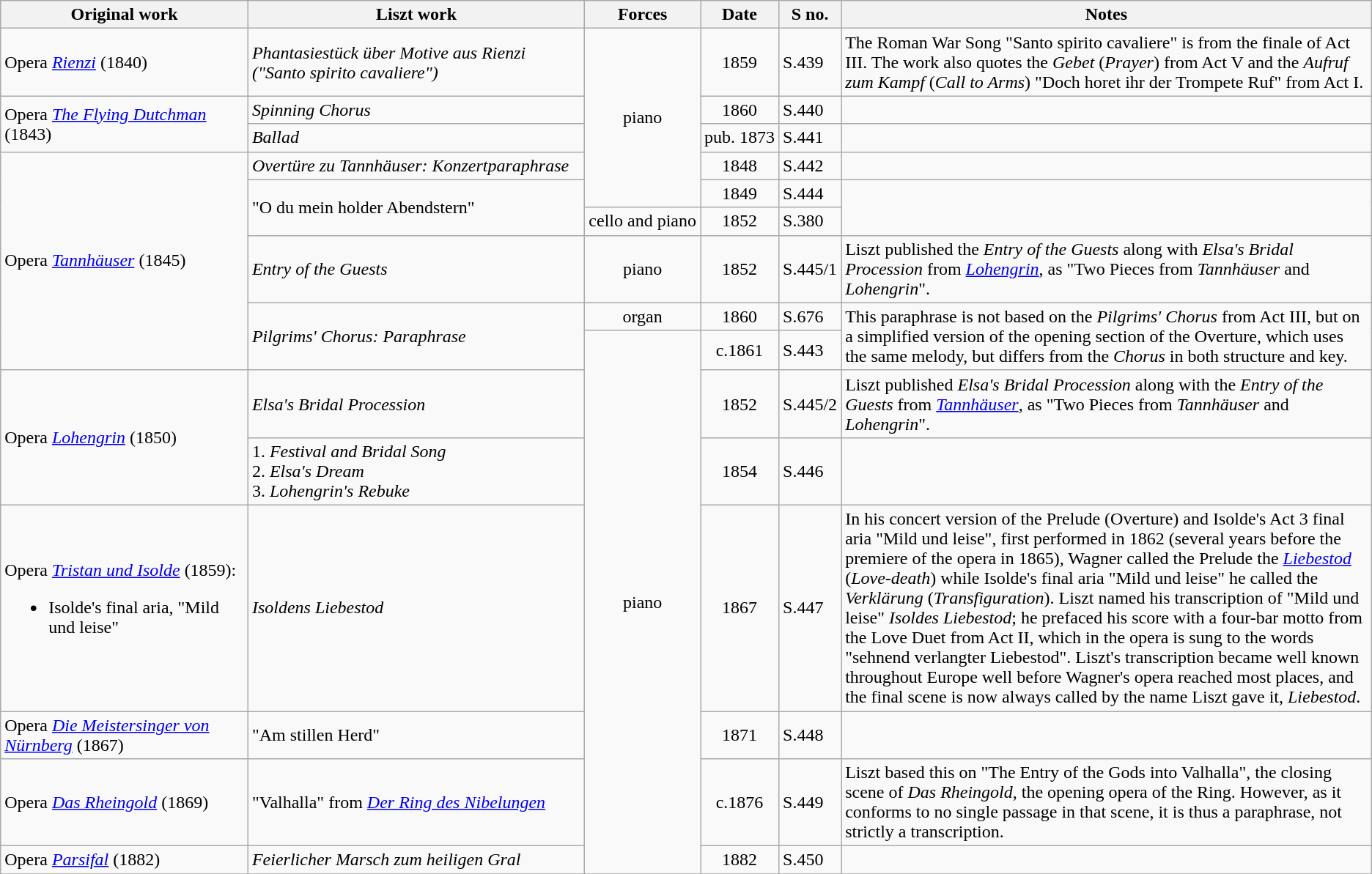<table class="wikitable">
<tr>
<th>Original work</th>
<th>Liszt work</th>
<th>Forces</th>
<th>Date</th>
<th>S no.</th>
<th>Notes</th>
</tr>
<tr>
<td>Opera <em><a href='#'>Rienzi</a></em> (1840)</td>
<td><em>Phantasiestück über Motive aus Rienzi ("Santo spirito cavaliere")</em></td>
<td rowspan=5 style="text-align: center">piano</td>
<td style="text-align: center">1859</td>
<td>S.439</td>
<td>The Roman War Song "Santo spirito cavaliere" is from the finale of Act III.  The work also quotes the <em>Gebet</em> (<em>Prayer</em>) from Act V and the <em>Aufruf zum Kampf</em> (<em>Call to Arms</em>) "Doch horet ihr der Trompete Ruf" from Act I.</td>
</tr>
<tr>
<td rowspan=2>Opera <em><a href='#'>The Flying Dutchman</a></em> (1843)</td>
<td><em>Spinning Chorus</em></td>
<td style="text-align: center">1860</td>
<td>S.440</td>
<td></td>
</tr>
<tr>
<td><em>Ballad</em></td>
<td style="text-align: center">pub. 1873</td>
<td>S.441</td>
<td></td>
</tr>
<tr>
<td rowspan=6>Opera <em><a href='#'>Tannhäuser</a></em> (1845)</td>
<td><em>Overtüre zu Tannhäuser: Konzertparaphrase</em></td>
<td style="text-align: center">1848</td>
<td>S.442</td>
<td></td>
</tr>
<tr>
<td rowspan=2>"O du mein holder Abendstern"</td>
<td style="text-align: center">1849</td>
<td>S.444</td>
<td rowspan=2></td>
</tr>
<tr>
<td style="text-align: center">cello and piano</td>
<td style="text-align: center">1852</td>
<td>S.380</td>
</tr>
<tr>
<td><em>Entry of the Guests</em></td>
<td style="text-align: center">piano</td>
<td style="text-align: center">1852</td>
<td>S.445/1</td>
<td>Liszt published the <em>Entry of the Guests</em> along with <em>Elsa's Bridal Procession</em> from <em><a href='#'>Lohengrin</a></em>, as "Two Pieces from <em>Tannhäuser</em> and <em>Lohengrin</em>".</td>
</tr>
<tr>
<td rowspan=2><em>Pilgrims' Chorus: Paraphrase</em></td>
<td style="text-align: center">organ</td>
<td style="text-align: center">1860</td>
<td>S.676</td>
<td rowspan=2>This paraphrase is not based on the <em>Pilgrims' Chorus</em> from Act III, but on a simplified version of the opening section of the Overture, which uses the same melody, but differs from the <em>Chorus</em> in both structure and key.</td>
</tr>
<tr>
<td rowspan=7 style="text-align: center">piano</td>
<td style="text-align: center">c.1861</td>
<td>S.443</td>
</tr>
<tr>
<td rowspan=2>Opera <em><a href='#'>Lohengrin</a></em> (1850)</td>
<td><em>Elsa's Bridal Procession</em></td>
<td style="text-align: center">1852</td>
<td>S.445/2</td>
<td>Liszt published <em>Elsa's Bridal Procession</em> along with the <em>Entry of the Guests</em> from <em><a href='#'>Tannhäuser</a></em>, as "Two Pieces from <em>Tannhäuser</em> and <em>Lohengrin</em>".</td>
</tr>
<tr>
<td>1. <em>Festival and Bridal Song</em><br>2. <em>Elsa's Dream</em><br>3. <em>Lohengrin's Rebuke</em></td>
<td style="text-align: center">1854</td>
<td>S.446</td>
<td></td>
</tr>
<tr>
<td>Opera <em><a href='#'>Tristan und Isolde</a></em> (1859):<br><ul><li>Isolde's final aria, "Mild und leise"</li></ul></td>
<td><em>Isoldens Liebestod</em></td>
<td style="text-align: center">1867</td>
<td>S.447</td>
<td>In his concert version of the Prelude (Overture) and Isolde's Act 3 final aria "Mild und leise", first performed in 1862 (several years before the premiere of the opera in 1865), Wagner called the Prelude the <em><a href='#'>Liebestod</a></em> (<em>Love-death</em>) while Isolde's final aria "Mild und leise" he called the <em>Verklärung</em> (<em>Transfiguration</em>).  Liszt named his transcription of "Mild und leise" <em>Isoldes Liebestod</em>; he prefaced his score with a four-bar motto from the Love Duet from Act II, which in the opera is sung to the words "sehnend verlangter Liebestod".  Liszt's transcription became well known throughout Europe well before Wagner's opera reached most places, and the final scene is now always called by the name Liszt gave it, <em>Liebestod</em>.</td>
</tr>
<tr>
<td>Opera <em><a href='#'>Die Meistersinger von Nürnberg</a></em> (1867)</td>
<td>"Am stillen Herd"</td>
<td style="text-align: center">1871</td>
<td>S.448</td>
<td></td>
</tr>
<tr>
<td>Opera <em><a href='#'>Das Rheingold</a></em> (1869)</td>
<td>"Valhalla" from <em><a href='#'>Der Ring des Nibelungen</a></em></td>
<td style="text-align: center">c.1876</td>
<td>S.449</td>
<td>Liszt based this on "The Entry of the Gods into Valhalla", the closing scene of <em>Das Rheingold</em>, the opening opera of the Ring.  However, as it conforms to no single passage in that scene, it is thus a paraphrase, not strictly a transcription.</td>
</tr>
<tr>
<td>Opera <em><a href='#'>Parsifal</a></em> (1882)</td>
<td><em>Feierlicher Marsch zum heiligen Gral</em></td>
<td style="text-align: center">1882</td>
<td>S.450</td>
<td></td>
</tr>
<tr>
</tr>
</table>
